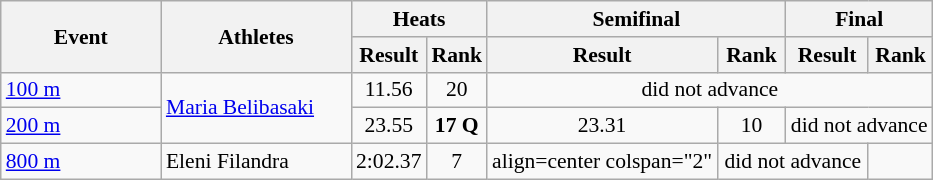<table class="wikitable" border="1" style="font-size:90%">
<tr>
<th rowspan="2" width=100>Event</th>
<th rowspan="2" width=120>Athletes</th>
<th colspan="2">Heats</th>
<th colspan="2">Semifinal</th>
<th colspan="2">Final</th>
</tr>
<tr>
<th>Result</th>
<th>Rank</th>
<th>Result</th>
<th>Rank</th>
<th>Result</th>
<th>Rank</th>
</tr>
<tr>
<td><a href='#'>100 m</a></td>
<td rowspan=2><a href='#'>Maria Belibasaki</a></td>
<td align=center>11.56</td>
<td align=center>20</td>
<td align=center colspan="4">did not advance</td>
</tr>
<tr>
<td><a href='#'>200 m</a></td>
<td align=center>23.55</td>
<td align=center><strong>17 Q</strong></td>
<td align=center>23.31</td>
<td align=center>10</td>
<td align=center colspan="2">did not advance</td>
</tr>
<tr>
<td><a href='#'>800 m</a></td>
<td>Eleni Filandra</td>
<td align=center>2:02.37</td>
<td align=center>7</td>
<td>align=center colspan="2" </td>
<td align=center colspan="2">did not advance</td>
</tr>
</table>
